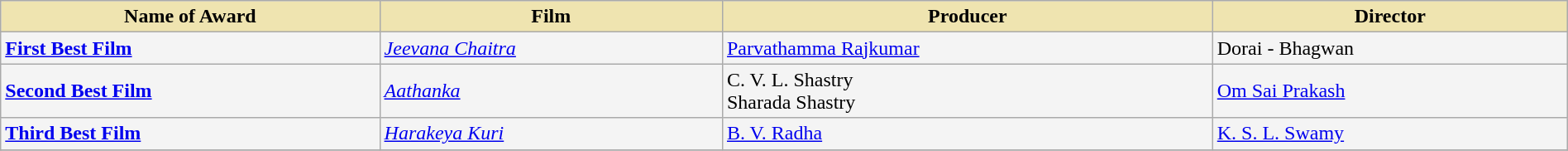<table class="wikitable" style="width:100%;">
<tr>
<th style="background-color:#EFE4B0;">Name of Award</th>
<th style="background-color:#EFE4B0;">Film</th>
<th style="background-color:#EFE4B0;">Producer</th>
<th style="background-color:#EFE4B0;">Director</th>
</tr>
<tr style="background-color:#F4F4F4">
<td><strong><a href='#'>First Best Film</a></strong></td>
<td><em><a href='#'>Jeevana Chaitra</a></em></td>
<td><a href='#'>Parvathamma Rajkumar</a></td>
<td>Dorai - Bhagwan</td>
</tr>
<tr style="background-color:#F4F4F4">
<td><strong><a href='#'>Second Best Film</a></strong></td>
<td><em><a href='#'>Aathanka</a></em></td>
<td>C. V. L. Shastry<br>Sharada Shastry</td>
<td><a href='#'>Om Sai Prakash</a></td>
</tr>
<tr style="background-color:#F4F4F4">
<td><strong><a href='#'>Third Best Film</a></strong></td>
<td><em><a href='#'>Harakeya Kuri</a></em></td>
<td><a href='#'>B. V. Radha</a></td>
<td><a href='#'>K. S. L. Swamy</a></td>
</tr>
<tr style="background-color:#F4F4F4">
</tr>
</table>
